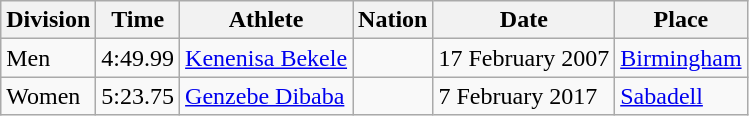<table class="wikitable">
<tr>
<th scope="col">Division</th>
<th scope="col">Time</th>
<th scope="col">Athlete</th>
<th scope="col">Nation</th>
<th scope="col">Date</th>
<th scope="col">Place</th>
</tr>
<tr>
<td>Men</td>
<td>4:49.99</td>
<td align="left"><a href='#'>Kenenisa Bekele</a></td>
<td align="left"></td>
<td>17 February 2007</td>
<td><a href='#'>Birmingham</a></td>
</tr>
<tr>
<td>Women</td>
<td>5:23.75</td>
<td align="left"><a href='#'>Genzebe Dibaba</a></td>
<td align="left"></td>
<td>7 February 2017</td>
<td><a href='#'>Sabadell</a></td>
</tr>
</table>
